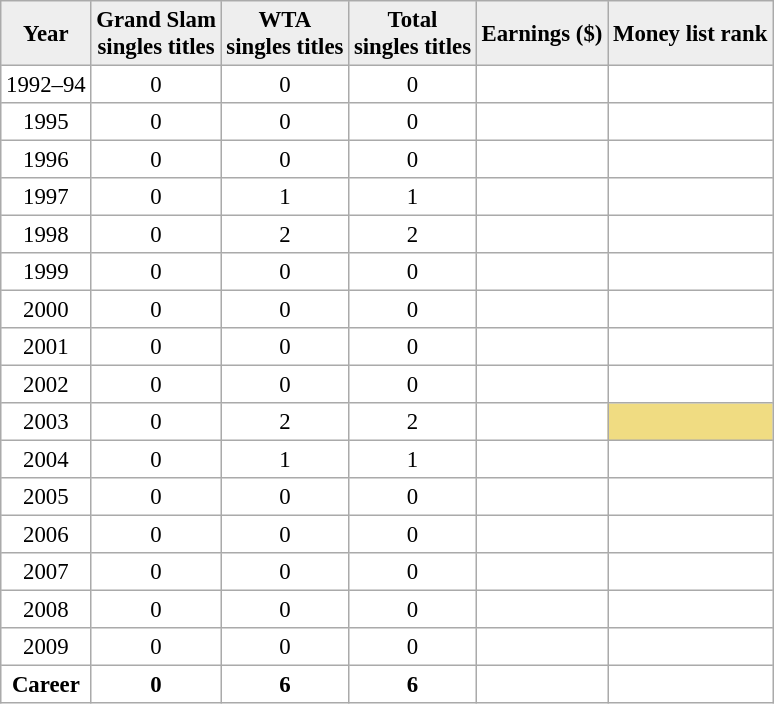<table cellpadding="3" cellspacing="0" border="1" style="font-size: 95%; border: #aaa solid 1px; border-collapse: collapse;">
<tr style="background:#eee;">
<th>Year</th>
<th>Grand Slam<br>singles titles</th>
<th>WTA <br>singles titles</th>
<th>Total<br>singles titles</th>
<th>Earnings ($)</th>
<th>Money list rank</th>
</tr>
<tr>
<td style="text-align:center;">1992–94</td>
<td style="text-align:center;">0</td>
<td style="text-align:center;">0</td>
<td style="text-align:center;">0</td>
<td style="text-align:right;"></td>
<td style="text-align:center;"></td>
</tr>
<tr>
<td style="text-align:center;">1995</td>
<td style="text-align:center;">0</td>
<td style="text-align:center;">0</td>
<td style="text-align:center;">0</td>
<td style="text-align:right;"></td>
<td style="text-align:center;"></td>
</tr>
<tr>
<td style="text-align:center;">1996</td>
<td style="text-align:center;">0</td>
<td style="text-align:center;">0</td>
<td style="text-align:center;">0</td>
<td style="text-align:right;"></td>
<td style="text-align:center;"></td>
</tr>
<tr>
<td style="text-align:center;">1997</td>
<td style="text-align:center;">0</td>
<td style="text-align:center;">1</td>
<td style="text-align:center;">1</td>
<td style="text-align:right;"></td>
<td style="text-align:center;"></td>
</tr>
<tr>
<td style="text-align:center;">1998</td>
<td style="text-align:center;">0</td>
<td style="text-align:center;">2</td>
<td style="text-align:center;">2</td>
<td style="text-align:right;"></td>
<td style="text-align:center;"></td>
</tr>
<tr>
<td style="text-align:center;">1999</td>
<td style="text-align:center;">0</td>
<td style="text-align:center;">0</td>
<td style="text-align:center;">0</td>
<td style="text-align:right;"></td>
<td style="text-align:center;"></td>
</tr>
<tr>
<td style="text-align:center;">2000</td>
<td style="text-align:center;">0</td>
<td style="text-align:center;">0</td>
<td style="text-align:center;">0</td>
<td style="text-align:right;"></td>
<td style="text-align:center;"></td>
</tr>
<tr>
<td style="text-align:center;">2001</td>
<td style="text-align:center;">0</td>
<td style="text-align:center;">0</td>
<td style="text-align:center;">0</td>
<td style="text-align:right;"></td>
<td style="text-align:center;"></td>
</tr>
<tr>
<td style="text-align:center;">2002</td>
<td style="text-align:center;">0</td>
<td style="text-align:center;">0</td>
<td style="text-align:center;">0</td>
<td style="text-align:right;"></td>
<td style="text-align:center;"></td>
</tr>
<tr>
<td style="text-align:center;">2003</td>
<td style="text-align:center;">0</td>
<td style="text-align:center;">2</td>
<td style="text-align:center;">2</td>
<td style="text-align:right;"></td>
<td style="text-align:center; background:#f0dc82;"></td>
</tr>
<tr>
<td style="text-align:center;">2004</td>
<td style="text-align:center;">0</td>
<td style="text-align:center;">1</td>
<td style="text-align:center;">1</td>
<td style="text-align:right;"></td>
<td style="text-align:center;"></td>
</tr>
<tr>
<td style="text-align:center;">2005</td>
<td style="text-align:center;">0</td>
<td style="text-align:center;">0</td>
<td style="text-align:center;">0</td>
<td style="text-align:right;"></td>
<td style="text-align:center;"></td>
</tr>
<tr>
<td style="text-align:center;">2006</td>
<td style="text-align:center;">0</td>
<td style="text-align:center;">0</td>
<td style="text-align:center;">0</td>
<td style="text-align:right;"></td>
<td style="text-align:center;"></td>
</tr>
<tr>
<td style="text-align:center;">2007</td>
<td style="text-align:center;">0</td>
<td style="text-align:center;">0</td>
<td style="text-align:center;">0</td>
<td style="text-align:right;"></td>
<td style="text-align:center;"></td>
</tr>
<tr>
<td style="text-align:center;">2008</td>
<td style="text-align:center;">0</td>
<td style="text-align:center;">0</td>
<td style="text-align:center;">0</td>
<td style="text-align:right;"></td>
<td style="text-align:center;"></td>
</tr>
<tr>
<td style="text-align:center;">2009</td>
<td style="text-align:center;">0</td>
<td style="text-align:center;">0</td>
<td style="text-align:center;">0</td>
<td style="text-align:right;"></td>
<td style="text-align:center;"></td>
</tr>
<tr>
<th style="text-align:center;">Career</th>
<th style="text-align:center;">0</th>
<th style="text-align:center;">6</th>
<th style="text-align:center;">6</th>
<th align="right"></th>
<th style="text-align:center;"></th>
</tr>
</table>
